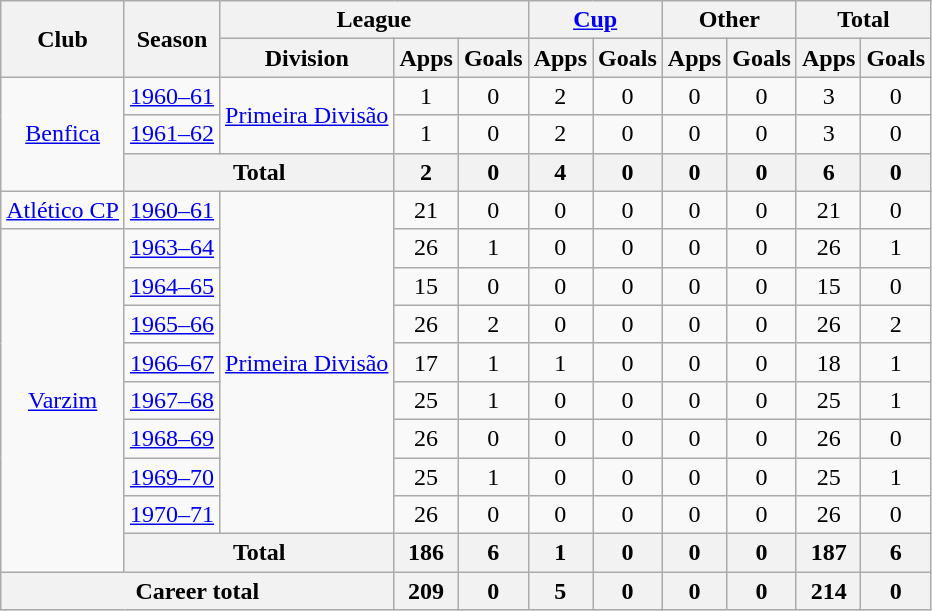<table class="wikitable" style="text-align: center">
<tr>
<th rowspan="2">Club</th>
<th rowspan="2">Season</th>
<th colspan="3">League</th>
<th colspan="2"><a href='#'>Cup</a></th>
<th colspan="2">Other</th>
<th colspan="2">Total</th>
</tr>
<tr>
<th>Division</th>
<th>Apps</th>
<th>Goals</th>
<th>Apps</th>
<th>Goals</th>
<th>Apps</th>
<th>Goals</th>
<th>Apps</th>
<th>Goals</th>
</tr>
<tr>
<td rowspan="3"><a href='#'>Benfica</a></td>
<td><a href='#'>1960–61</a></td>
<td rowspan="2"><a href='#'>Primeira Divisão</a></td>
<td>1</td>
<td>0</td>
<td>2</td>
<td>0</td>
<td>0</td>
<td>0</td>
<td>3</td>
<td>0</td>
</tr>
<tr>
<td><a href='#'>1961–62</a></td>
<td>1</td>
<td>0</td>
<td>2</td>
<td>0</td>
<td>0</td>
<td>0</td>
<td>3</td>
<td>0</td>
</tr>
<tr>
<th colspan="2"><strong>Total</strong></th>
<th>2</th>
<th>0</th>
<th>4</th>
<th>0</th>
<th>0</th>
<th>0</th>
<th>6</th>
<th>0</th>
</tr>
<tr>
<td><a href='#'>Atlético CP</a></td>
<td><a href='#'>1960–61</a></td>
<td rowspan="9"><a href='#'>Primeira Divisão</a></td>
<td>21</td>
<td>0</td>
<td>0</td>
<td>0</td>
<td>0</td>
<td>0</td>
<td>21</td>
<td>0</td>
</tr>
<tr>
<td rowspan="9"><a href='#'>Varzim</a></td>
<td><a href='#'>1963–64</a></td>
<td>26</td>
<td>1</td>
<td>0</td>
<td>0</td>
<td>0</td>
<td>0</td>
<td>26</td>
<td>1</td>
</tr>
<tr>
<td><a href='#'>1964–65</a></td>
<td>15</td>
<td>0</td>
<td>0</td>
<td>0</td>
<td>0</td>
<td>0</td>
<td>15</td>
<td>0</td>
</tr>
<tr>
<td><a href='#'>1965–66</a></td>
<td>26</td>
<td>2</td>
<td>0</td>
<td>0</td>
<td>0</td>
<td>0</td>
<td>26</td>
<td>2</td>
</tr>
<tr>
<td><a href='#'>1966–67</a></td>
<td>17</td>
<td>1</td>
<td>1</td>
<td>0</td>
<td>0</td>
<td>0</td>
<td>18</td>
<td>1</td>
</tr>
<tr>
<td><a href='#'>1967–68</a></td>
<td>25</td>
<td>1</td>
<td>0</td>
<td>0</td>
<td>0</td>
<td>0</td>
<td>25</td>
<td>1</td>
</tr>
<tr>
<td><a href='#'>1968–69</a></td>
<td>26</td>
<td>0</td>
<td>0</td>
<td>0</td>
<td>0</td>
<td>0</td>
<td>26</td>
<td>0</td>
</tr>
<tr>
<td><a href='#'>1969–70</a></td>
<td>25</td>
<td>1</td>
<td>0</td>
<td>0</td>
<td>0</td>
<td>0</td>
<td>25</td>
<td>1</td>
</tr>
<tr>
<td><a href='#'>1970–71</a></td>
<td>26</td>
<td>0</td>
<td>0</td>
<td>0</td>
<td>0</td>
<td>0</td>
<td>26</td>
<td>0</td>
</tr>
<tr>
<th colspan="2"><strong>Total</strong></th>
<th>186</th>
<th>6</th>
<th>1</th>
<th>0</th>
<th>0</th>
<th>0</th>
<th>187</th>
<th>6</th>
</tr>
<tr>
<th colspan="3"><strong>Career total</strong></th>
<th>209</th>
<th>0</th>
<th>5</th>
<th>0</th>
<th>0</th>
<th>0</th>
<th>214</th>
<th>0</th>
</tr>
</table>
